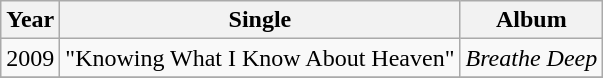<table class="wikitable">
<tr>
<th>Year</th>
<th>Single</th>
<th>Album</th>
</tr>
<tr>
<td>2009</td>
<td>"Knowing What I Know About Heaven"</td>
<td><em>Breathe Deep</em></td>
</tr>
<tr>
</tr>
</table>
